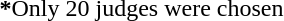<table>
<tr>
<td><strong>*</strong>Only 20 judges were chosen</td>
<td></td>
<td></td>
</tr>
</table>
